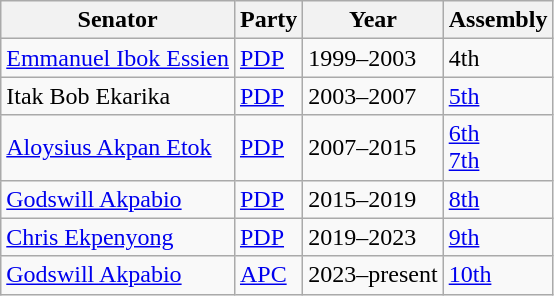<table class="wikitable">
<tr>
<th>Senator</th>
<th>Party</th>
<th>Year</th>
<th>Assembly</th>
</tr>
<tr>
<td><a href='#'>Emmanuel Ibok Essien</a></td>
<td><a href='#'>PDP</a></td>
<td>1999–2003</td>
<td>4th</td>
</tr>
<tr>
<td>Itak Bob Ekarika</td>
<td><a href='#'>PDP</a></td>
<td>2003–2007</td>
<td><a href='#'>5th</a></td>
</tr>
<tr>
<td><a href='#'>Aloysius Akpan Etok</a></td>
<td><a href='#'>PDP</a></td>
<td>2007–2015</td>
<td><a href='#'>6th</a><br><a href='#'>7th</a></td>
</tr>
<tr>
<td><a href='#'>Godswill Akpabio</a></td>
<td><a href='#'>PDP</a></td>
<td>2015–2019</td>
<td><a href='#'>8th</a></td>
</tr>
<tr>
<td><a href='#'>Chris Ekpenyong</a></td>
<td><a href='#'>PDP</a></td>
<td>2019–2023</td>
<td><a href='#'>9th</a></td>
</tr>
<tr>
<td><a href='#'>Godswill Akpabio</a></td>
<td><a href='#'>APC</a></td>
<td>2023–present</td>
<td><a href='#'>10th</a></td>
</tr>
</table>
